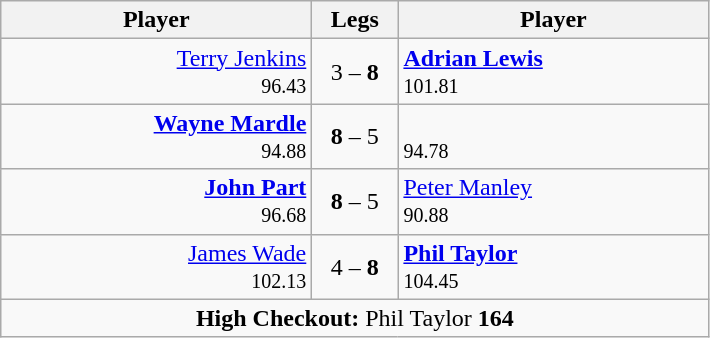<table class=wikitable style="text-align:center">
<tr>
<th width=200>Player</th>
<th width=50>Legs</th>
<th width=200>Player</th>
</tr>
<tr align=left>
<td align=right><a href='#'>Terry Jenkins</a>  <br> <small><span>96.43</span></small></td>
<td align=center>3 – <strong>8</strong></td>
<td> <strong><a href='#'>Adrian Lewis</a></strong> <br> <small><span>101.81</span></small></td>
</tr>
<tr align=left>
<td align=right><strong><a href='#'>Wayne Mardle</a></strong>  <br> <small><span>94.88</span></small></td>
<td align=center><strong>8</strong> – 5</td>
<td> <br> <small><span>94.78</span></small></td>
</tr>
<tr align=left>
<td align=right><strong><a href='#'>John Part</a></strong>  <br> <small><span>96.68</span></small></td>
<td align=center><strong>8</strong> – 5</td>
<td> <a href='#'>Peter Manley</a> <br> <small><span>90.88</span></small></td>
</tr>
<tr align=left>
<td align=right><a href='#'>James Wade</a>  <br> <small><span>102.13</span></small></td>
<td align=center>4 – <strong>8</strong></td>
<td> <strong><a href='#'>Phil Taylor</a></strong> <br> <small><span>104.45</span></small></td>
</tr>
<tr align=center>
<td colspan="3"><strong>High Checkout:</strong> Phil Taylor <strong>164</strong></td>
</tr>
</table>
